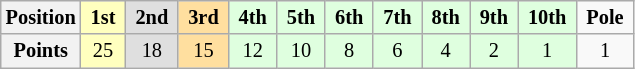<table class="wikitable" style="font-size:85%; text-align:center">
<tr>
<th>Position</th>
<td style="background:#FFFFBF;"> <strong>1st</strong> </td>
<td style="background:#DFDFDF;"> <strong>2nd</strong> </td>
<td style="background:#FFDF9F;"> <strong>3rd</strong> </td>
<td style="background:#DFFFDF;"> <strong>4th</strong> </td>
<td style="background:#DFFFDF;"> <strong>5th</strong> </td>
<td style="background:#DFFFDF;"> <strong>6th</strong> </td>
<td style="background:#DFFFDF;"> <strong>7th</strong> </td>
<td style="background:#DFFFDF;"> <strong>8th</strong> </td>
<td style="background:#DFFFDF;"> <strong>9th</strong> </td>
<td style="background:#DFFFDF;"> <strong>10th</strong> </td>
<td> <strong>Pole</strong> </td>
</tr>
<tr>
<th>Points</th>
<td style="background:#FFFFBF;">25</td>
<td style="background:#DFDFDF;">18</td>
<td style="background:#FFDF9F;">15</td>
<td style="background:#DFFFDF;">12</td>
<td style="background:#DFFFDF;">10</td>
<td style="background:#DFFFDF;">8</td>
<td style="background:#DFFFDF;">6</td>
<td style="background:#DFFFDF;">4</td>
<td style="background:#DFFFDF;">2</td>
<td style="background:#DFFFDF;">1</td>
<td>1</td>
</tr>
</table>
